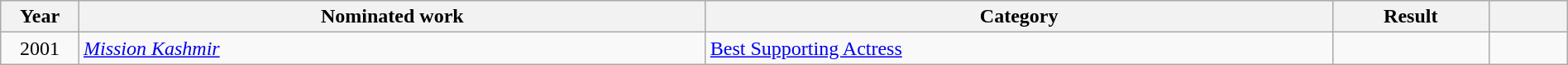<table class="wikitable sortable" width=100%>
<tr>
<th width=5%>Year</th>
<th width=40%>Nominated work</th>
<th width=40%>Category</th>
<th width=10%>Result</th>
<th width=5%></th>
</tr>
<tr>
<td style="text-align:center;">2001</td>
<td><em><a href='#'>Mission Kashmir</a></em></td>
<td><a href='#'>Best Supporting Actress</a></td>
<td></td>
<td style="text-align:center;"></td>
</tr>
</table>
